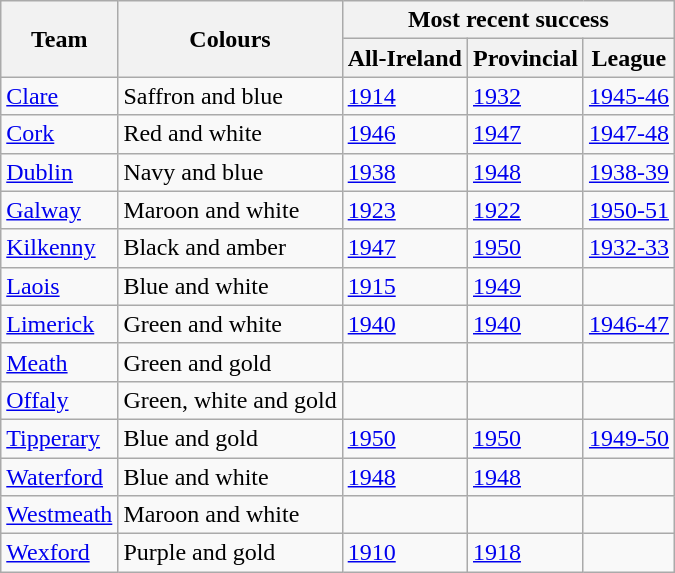<table class="wikitable">
<tr>
<th rowspan="2">Team</th>
<th rowspan="2">Colours</th>
<th colspan="3">Most recent success</th>
</tr>
<tr>
<th>All-Ireland</th>
<th>Provincial</th>
<th>League</th>
</tr>
<tr>
<td><a href='#'>Clare</a></td>
<td>Saffron and blue</td>
<td><a href='#'>1914</a></td>
<td><a href='#'>1932</a></td>
<td><a href='#'>1945-46</a></td>
</tr>
<tr>
<td><a href='#'>Cork</a></td>
<td>Red and white</td>
<td><a href='#'>1946</a></td>
<td><a href='#'>1947</a></td>
<td><a href='#'>1947-48</a></td>
</tr>
<tr>
<td><a href='#'>Dublin</a></td>
<td>Navy and blue</td>
<td><a href='#'>1938</a></td>
<td><a href='#'>1948</a></td>
<td><a href='#'>1938-39</a></td>
</tr>
<tr>
<td><a href='#'>Galway</a></td>
<td>Maroon and white</td>
<td><a href='#'>1923</a></td>
<td><a href='#'>1922</a></td>
<td><a href='#'>1950-51</a></td>
</tr>
<tr>
<td><a href='#'>Kilkenny</a></td>
<td>Black and amber</td>
<td><a href='#'>1947</a></td>
<td><a href='#'>1950</a></td>
<td><a href='#'>1932-33</a></td>
</tr>
<tr>
<td><a href='#'>Laois</a></td>
<td>Blue and white</td>
<td><a href='#'>1915</a></td>
<td><a href='#'>1949</a></td>
<td></td>
</tr>
<tr>
<td><a href='#'>Limerick</a></td>
<td>Green and white</td>
<td><a href='#'>1940</a></td>
<td><a href='#'>1940</a></td>
<td><a href='#'>1946-47</a></td>
</tr>
<tr>
<td><a href='#'>Meath</a></td>
<td>Green and gold</td>
<td></td>
<td></td>
<td></td>
</tr>
<tr>
<td><a href='#'>Offaly</a></td>
<td>Green, white and gold</td>
<td></td>
<td></td>
<td></td>
</tr>
<tr>
<td><a href='#'>Tipperary</a></td>
<td>Blue and gold</td>
<td><a href='#'>1950</a></td>
<td><a href='#'>1950</a></td>
<td><a href='#'>1949-50</a></td>
</tr>
<tr>
<td><a href='#'>Waterford</a></td>
<td>Blue and white</td>
<td><a href='#'>1948</a></td>
<td><a href='#'>1948</a></td>
<td></td>
</tr>
<tr>
<td><a href='#'>Westmeath</a></td>
<td>Maroon and white</td>
<td></td>
<td></td>
<td></td>
</tr>
<tr>
<td><a href='#'>Wexford</a></td>
<td>Purple and gold</td>
<td><a href='#'>1910</a></td>
<td><a href='#'>1918</a></td>
<td></td>
</tr>
</table>
